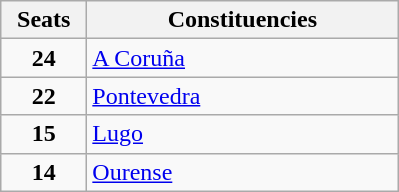<table class="wikitable" style="text-align:left;">
<tr>
<th width="50">Seats</th>
<th width="200">Constituencies</th>
</tr>
<tr>
<td align="center"><strong>24</strong></td>
<td><a href='#'>A Coruña</a></td>
</tr>
<tr>
<td align="center"><strong>22</strong></td>
<td><a href='#'>Pontevedra</a></td>
</tr>
<tr>
<td align="center"><strong>15</strong></td>
<td><a href='#'>Lugo</a></td>
</tr>
<tr>
<td align="center"><strong>14</strong></td>
<td><a href='#'>Ourense</a></td>
</tr>
</table>
